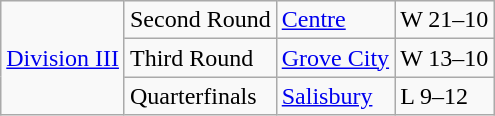<table class="wikitable">
<tr>
<td rowspan="5"><a href='#'>Division III</a></td>
<td>Second Round</td>
<td><a href='#'>Centre</a></td>
<td>W 21–10</td>
</tr>
<tr>
<td>Third Round</td>
<td><a href='#'>Grove City</a></td>
<td>W 13–10</td>
</tr>
<tr>
<td>Quarterfinals</td>
<td><a href='#'>Salisbury</a></td>
<td>L 9–12</td>
</tr>
</table>
